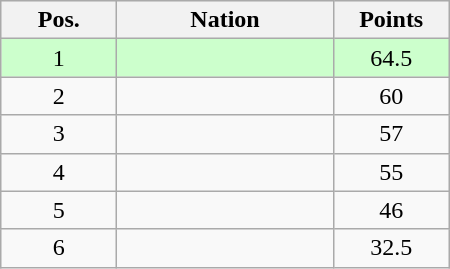<table class="wikitable gauche" cellspacing="1" style="width:300px;">
<tr style="background:#efefef; text-align:center;">
<th style="width:70px;">Pos.</th>
<th>Nation</th>
<th style="width:70px;">Points</th>
</tr>
<tr style="vertical-align:top; text-align:center; background:#ccffcc;">
<td>1</td>
<td style="text-align:left;"></td>
<td>64.5</td>
</tr>
<tr style="vertical-align:top; text-align:center;">
<td>2</td>
<td style="text-align:left;"></td>
<td>60</td>
</tr>
<tr style="vertical-align:top; text-align:center;">
<td>3</td>
<td style="text-align:left;"></td>
<td>57</td>
</tr>
<tr style="vertical-align:top; text-align:center;">
<td>4</td>
<td style="text-align:left;"></td>
<td>55</td>
</tr>
<tr style="vertical-align:top; text-align:center;">
<td>5</td>
<td style="text-align:left;"></td>
<td>46</td>
</tr>
<tr style="vertical-align:top; text-align:center;">
<td>6</td>
<td style="text-align:left;"></td>
<td>32.5</td>
</tr>
</table>
